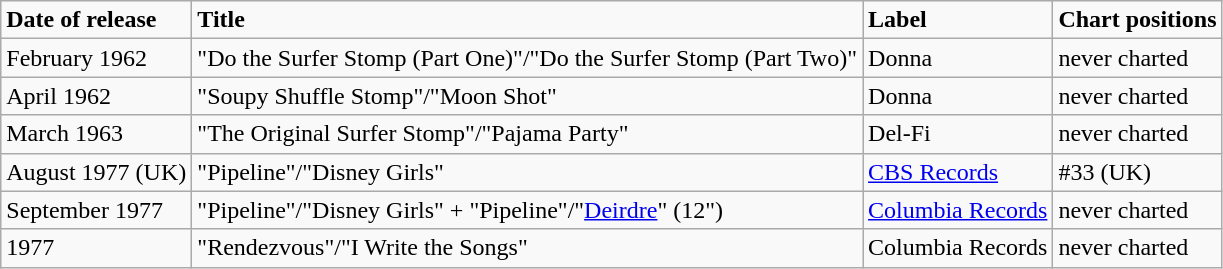<table class="wikitable">
<tr>
<td><strong>Date of release</strong></td>
<td><strong>Title</strong></td>
<td><strong>Label</strong></td>
<td><strong>Chart positions</strong></td>
</tr>
<tr>
<td>February 1962</td>
<td>"Do the Surfer Stomp (Part One)"/"Do the Surfer Stomp (Part Two)"</td>
<td>Donna</td>
<td>never charted</td>
</tr>
<tr>
<td>April 1962</td>
<td>"Soupy Shuffle Stomp"/"Moon Shot"</td>
<td>Donna</td>
<td>never charted</td>
</tr>
<tr>
<td>March 1963</td>
<td>"The Original Surfer Stomp"/"Pajama Party"</td>
<td>Del-Fi</td>
<td>never charted</td>
</tr>
<tr>
<td>August 1977 (UK)</td>
<td>"Pipeline"/"Disney Girls"</td>
<td><a href='#'>CBS Records</a></td>
<td>#33 (UK)</td>
</tr>
<tr>
<td>September 1977</td>
<td>"Pipeline"/"Disney Girls" + "Pipeline"/"<a href='#'>Deirdre</a>" (12")</td>
<td><a href='#'>Columbia Records</a></td>
<td>never charted</td>
</tr>
<tr>
<td>1977</td>
<td>"Rendezvous"/"I Write the Songs"</td>
<td>Columbia Records</td>
<td>never charted</td>
</tr>
</table>
